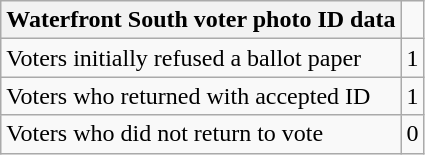<table class="wikitable">
<tr>
<th>Waterfront South voter photo ID data</th>
</tr>
<tr>
<td style="text-align:left">Voters initially refused a ballot paper</td>
<td style="text-align:center">1</td>
</tr>
<tr>
<td style="text-align:left">Voters who returned with accepted ID</td>
<td style="text-align:center">1</td>
</tr>
<tr>
<td style="text-align:left">Voters who did not return to vote</td>
<td style="text-align:center">0</td>
</tr>
</table>
